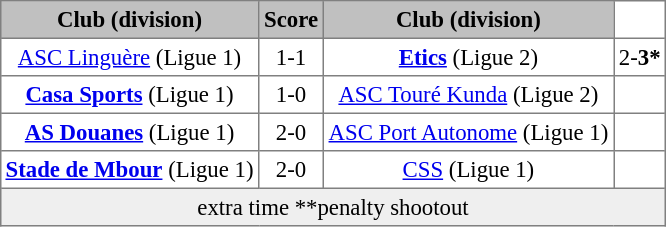<table align="center" cellpadding="3" cellspacing="0" border="1" style="font-size: 95%; border: gray solid 1px; border-collapse: collapse; text-align: center;">
<tr bgcolor="#CCCCCC" style="background-color: silver;">
<th>Club (division)</th>
<th>Score</th>
<th>Club (division)</th>
</tr>
<tr>
<td><a href='#'>ASC Linguère</a> (Ligue 1)</td>
<td>1-1</td>
<td><strong><a href='#'>Etics</a></strong> (Ligue 2)</td>
<td>2-<strong>3*</strong></td>
</tr>
<tr>
<td><strong><a href='#'>Casa Sports</a></strong> (Ligue 1)</td>
<td>1-0</td>
<td><a href='#'>ASC Touré Kunda</a> (Ligue 2)</td>
<td></td>
</tr>
<tr>
<td><strong><a href='#'>AS Douanes</a></strong> (Ligue 1)</td>
<td>2-0</td>
<td><a href='#'>ASC Port Autonome</a> (Ligue 1)</td>
<td></td>
</tr>
<tr>
<td><strong><a href='#'>Stade de Mbour</a></strong> (Ligue 1)</td>
<td>2-0</td>
<td><a href='#'>CSS</a> (Ligue 1)</td>
<td></td>
</tr>
<tr bgcolor="#EFEFEF">
<td colspan=4> extra time **penalty shootout</td>
</tr>
</table>
